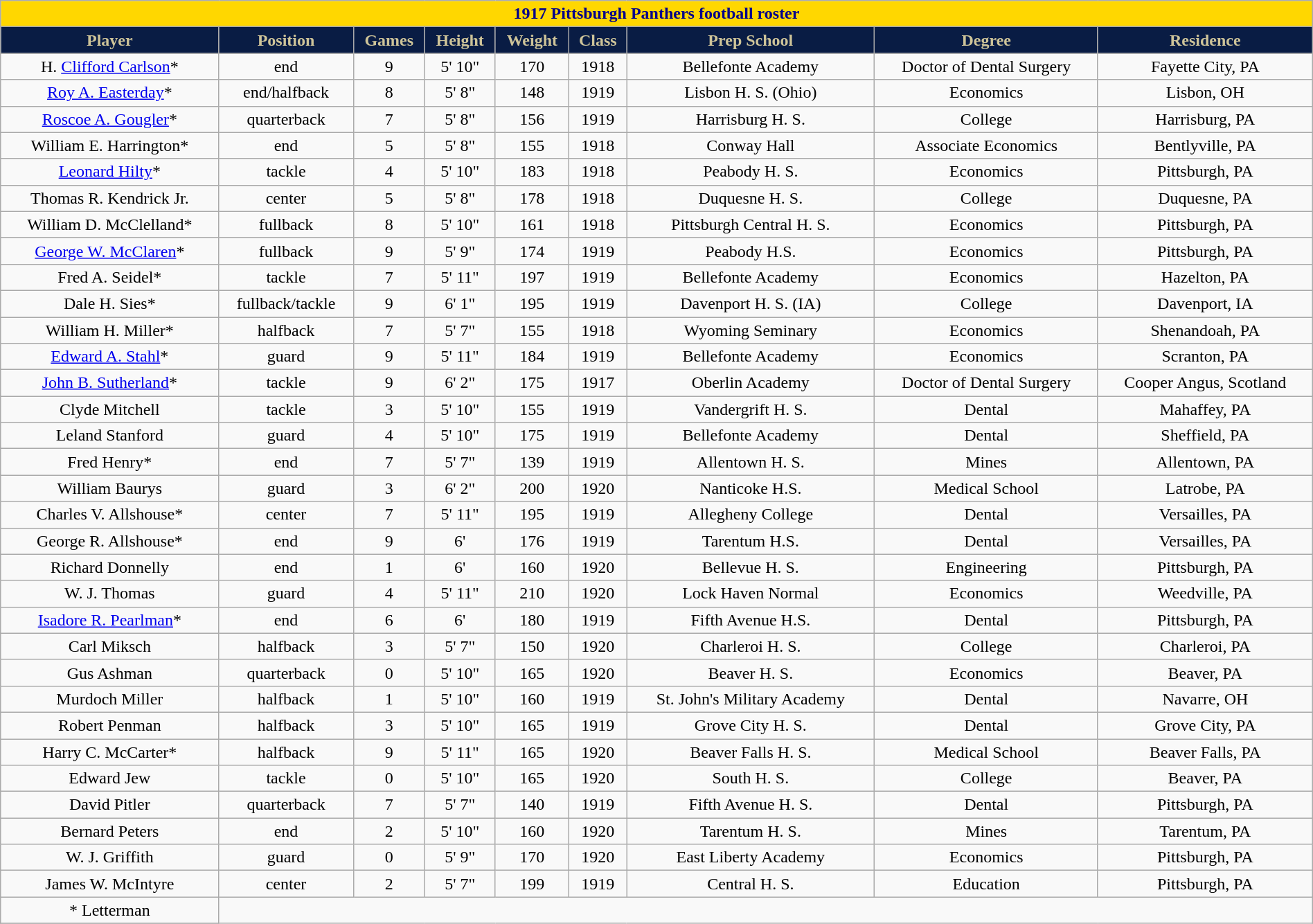<table class="wikitable collapsible collapsed" style="margin: left; text-align:right; width:100%;">
<tr>
<th colspan="10" ; style="background:gold; color:darkblue; text-align: center;"><strong>1917 Pittsburgh Panthers football roster</strong></th>
</tr>
<tr align="center"  style="background:#091C44; color:#CEC499;">
<td><strong>Player</strong></td>
<td><strong>Position</strong></td>
<td><strong>Games</strong></td>
<td><strong>Height</strong></td>
<td><strong>Weight</strong></td>
<td><strong>Class</strong></td>
<td><strong>Prep School</strong></td>
<td><strong>Degree</strong></td>
<td><strong>Residence</strong></td>
</tr>
<tr align="center" bgcolor="">
<td>H. <a href='#'>Clifford Carlson</a>*</td>
<td>end</td>
<td>9</td>
<td>5' 10"</td>
<td>170</td>
<td>1918</td>
<td>Bellefonte Academy</td>
<td>Doctor of Dental Surgery</td>
<td>Fayette City, PA</td>
</tr>
<tr align="center" bgcolor="">
<td><a href='#'>Roy A. Easterday</a>*</td>
<td>end/halfback</td>
<td>8</td>
<td>5' 8"</td>
<td>148</td>
<td>1919</td>
<td>Lisbon H. S. (Ohio)</td>
<td>Economics</td>
<td>Lisbon, OH</td>
</tr>
<tr align="center" bgcolor="">
<td><a href='#'>Roscoe A. Gougler</a>*</td>
<td>quarterback</td>
<td>7</td>
<td>5' 8"</td>
<td>156</td>
<td>1919</td>
<td>Harrisburg H. S.</td>
<td>College</td>
<td>Harrisburg, PA</td>
</tr>
<tr align="center" bgcolor="">
<td>William E. Harrington*</td>
<td>end</td>
<td>5</td>
<td>5' 8"</td>
<td>155</td>
<td>1918</td>
<td>Conway Hall</td>
<td>Associate Economics</td>
<td>Bentlyville, PA</td>
</tr>
<tr align="center" bgcolor="">
<td><a href='#'>Leonard Hilty</a>*</td>
<td>tackle</td>
<td>4</td>
<td>5' 10"</td>
<td>183</td>
<td>1918</td>
<td>Peabody H. S.</td>
<td>Economics</td>
<td>Pittsburgh, PA</td>
</tr>
<tr align="center" bgcolor="">
<td>Thomas R. Kendrick Jr.</td>
<td>center</td>
<td>5</td>
<td>5' 8"</td>
<td>178</td>
<td>1918</td>
<td>Duquesne H. S.</td>
<td>College</td>
<td>Duquesne, PA</td>
</tr>
<tr align="center" bgcolor="">
<td>William D. McClelland*</td>
<td>fullback</td>
<td>8</td>
<td>5' 10"</td>
<td>161</td>
<td>1918</td>
<td>Pittsburgh Central H. S.</td>
<td>Economics</td>
<td>Pittsburgh, PA</td>
</tr>
<tr align="center" bgcolor="">
<td><a href='#'>George W. McClaren</a>*</td>
<td>fullback</td>
<td>9</td>
<td>5' 9"</td>
<td>174</td>
<td>1919</td>
<td>Peabody H.S.</td>
<td>Economics</td>
<td>Pittsburgh, PA</td>
</tr>
<tr align="center" bgcolor="">
<td>Fred A. Seidel*</td>
<td>tackle</td>
<td>7</td>
<td>5' 11"</td>
<td>197</td>
<td>1919</td>
<td>Bellefonte Academy</td>
<td>Economics</td>
<td>Hazelton, PA</td>
</tr>
<tr align="center" bgcolor="">
<td>Dale H. Sies*</td>
<td>fullback/tackle</td>
<td>9</td>
<td>6' 1"</td>
<td>195</td>
<td>1919</td>
<td>Davenport H. S. (IA)</td>
<td>College</td>
<td>Davenport, IA</td>
</tr>
<tr align="center" bgcolor="">
<td>William H. Miller*</td>
<td>halfback</td>
<td>7</td>
<td>5' 7"</td>
<td>155</td>
<td>1918</td>
<td>Wyoming Seminary</td>
<td>Economics</td>
<td>Shenandoah, PA</td>
</tr>
<tr align="center" bgcolor="">
<td><a href='#'>Edward A. Stahl</a>*</td>
<td>guard</td>
<td>9</td>
<td>5' 11"</td>
<td>184</td>
<td>1919</td>
<td>Bellefonte Academy</td>
<td>Economics</td>
<td>Scranton, PA</td>
</tr>
<tr align="center" bgcolor=>
<td><a href='#'>John B. Sutherland</a>*</td>
<td>tackle</td>
<td>9</td>
<td>6' 2"</td>
<td>175</td>
<td>1917</td>
<td>Oberlin Academy</td>
<td>Doctor of Dental Surgery</td>
<td>Cooper Angus, Scotland</td>
</tr>
<tr align="center" bgcolor=>
<td>Clyde Mitchell</td>
<td>tackle</td>
<td>3</td>
<td>5' 10"</td>
<td>155</td>
<td>1919</td>
<td>Vandergrift H. S.</td>
<td>Dental</td>
<td>Mahaffey, PA</td>
</tr>
<tr align="center" bgcolor="">
<td>Leland Stanford</td>
<td>guard</td>
<td>4</td>
<td>5' 10"</td>
<td>175</td>
<td>1919</td>
<td>Bellefonte Academy</td>
<td>Dental</td>
<td>Sheffield, PA</td>
</tr>
<tr align="center" bgcolor="">
<td>Fred Henry*</td>
<td>end</td>
<td>7</td>
<td>5' 7"</td>
<td>139</td>
<td>1919</td>
<td>Allentown H. S.</td>
<td>Mines</td>
<td>Allentown, PA</td>
</tr>
<tr align="center" bgcolor="">
<td>William Baurys</td>
<td>guard</td>
<td>3</td>
<td>6' 2"</td>
<td>200</td>
<td>1920</td>
<td>Nanticoke H.S.</td>
<td>Medical School</td>
<td>Latrobe, PA</td>
</tr>
<tr align="center" bgcolor=>
<td>Charles V. Allshouse*</td>
<td>center</td>
<td>7</td>
<td>5' 11"</td>
<td>195</td>
<td>1919</td>
<td>Allegheny College</td>
<td>Dental</td>
<td>Versailles, PA</td>
</tr>
<tr align="center" bgcolor="">
<td>George R. Allshouse*</td>
<td>end</td>
<td>9</td>
<td>6'</td>
<td>176</td>
<td>1919</td>
<td>Tarentum H.S.</td>
<td>Dental</td>
<td>Versailles, PA</td>
</tr>
<tr align="center" bgcolor="">
<td>Richard Donnelly</td>
<td>end</td>
<td>1</td>
<td>6'</td>
<td>160</td>
<td>1920</td>
<td>Bellevue H. S.</td>
<td>Engineering</td>
<td>Pittsburgh, PA</td>
</tr>
<tr align="center" bgcolor="">
<td>W. J. Thomas</td>
<td>guard</td>
<td>4</td>
<td>5' 11"</td>
<td>210</td>
<td>1920</td>
<td>Lock Haven Normal</td>
<td>Economics</td>
<td>Weedville, PA</td>
</tr>
<tr align="center" bgcolor="">
<td><a href='#'>Isadore R. Pearlman</a>*</td>
<td>end</td>
<td>6</td>
<td>6'</td>
<td>180</td>
<td>1919</td>
<td>Fifth Avenue H.S.</td>
<td>Dental</td>
<td>Pittsburgh, PA</td>
</tr>
<tr align="center" bgcolor="">
<td>Carl Miksch</td>
<td>halfback</td>
<td>3</td>
<td>5' 7"</td>
<td>150</td>
<td>1920</td>
<td>Charleroi H. S.</td>
<td>College</td>
<td>Charleroi, PA</td>
</tr>
<tr align="center" bgcolor="">
<td>Gus Ashman</td>
<td>quarterback</td>
<td>0</td>
<td>5' 10"</td>
<td>165</td>
<td>1920</td>
<td>Beaver H. S.</td>
<td>Economics</td>
<td>Beaver, PA</td>
</tr>
<tr align="center" bgcolor="">
<td>Murdoch Miller</td>
<td>halfback</td>
<td>1</td>
<td>5' 10"</td>
<td>160</td>
<td>1919</td>
<td>St. John's Military Academy</td>
<td>Dental</td>
<td>Navarre, OH</td>
</tr>
<tr align="center" bgcolor="">
<td>Robert Penman</td>
<td>halfback</td>
<td>3</td>
<td>5' 10"</td>
<td>165</td>
<td>1919</td>
<td>Grove City H. S.</td>
<td>Dental</td>
<td>Grove City, PA</td>
</tr>
<tr align="center" bgcolor="">
<td>Harry C. McCarter*</td>
<td>halfback</td>
<td>9</td>
<td>5' 11"</td>
<td>165</td>
<td>1920</td>
<td>Beaver Falls H. S.</td>
<td>Medical School</td>
<td>Beaver Falls, PA</td>
</tr>
<tr align="center" bgcolor=>
<td>Edward Jew</td>
<td>tackle</td>
<td>0</td>
<td>5' 10"</td>
<td>165</td>
<td>1920</td>
<td>South H. S.</td>
<td>College</td>
<td>Beaver, PA</td>
</tr>
<tr align="center" bgcolor="">
<td>David Pitler</td>
<td>quarterback</td>
<td>7</td>
<td>5' 7"</td>
<td>140</td>
<td>1919</td>
<td>Fifth Avenue H. S.</td>
<td>Dental</td>
<td>Pittsburgh, PA</td>
</tr>
<tr align="center" bgcolor="">
<td>Bernard Peters</td>
<td>end</td>
<td>2</td>
<td>5' 10"</td>
<td>160</td>
<td>1920</td>
<td>Tarentum H. S.</td>
<td>Mines</td>
<td>Tarentum, PA</td>
</tr>
<tr align="center" bgcolor="">
<td>W. J. Griffith</td>
<td>guard</td>
<td>0</td>
<td>5' 9"</td>
<td>170</td>
<td>1920</td>
<td>East Liberty Academy</td>
<td>Economics</td>
<td>Pittsburgh, PA</td>
</tr>
<tr align="center" bgcolor="">
<td>James W. McIntyre</td>
<td>center</td>
<td>2</td>
<td>5' 7"</td>
<td>199</td>
<td>1919</td>
<td>Central H. S.</td>
<td>Education</td>
<td>Pittsburgh, PA</td>
</tr>
<tr align="center" bgcolor="">
<td>* Letterman</td>
</tr>
<tr align="center" bgcolor=>
</tr>
</table>
